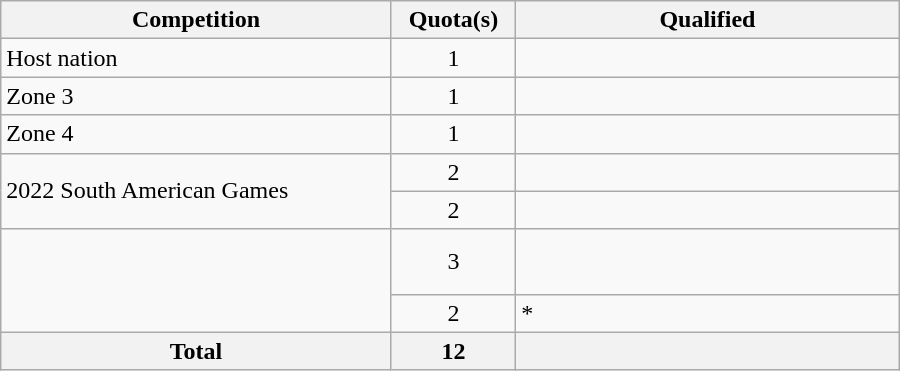<table class = "wikitable" width=600>
<tr>
<th width=300>Competition</th>
<th width=80>Quota(s)</th>
<th width=300>Qualified</th>
</tr>
<tr>
<td>Host nation</td>
<td align="center">1</td>
<td></td>
</tr>
<tr>
<td>Zone 3</td>
<td align="center">1</td>
<td></td>
</tr>
<tr>
<td>Zone 4</td>
<td align="center">1</td>
<td></td>
</tr>
<tr>
<td rowspan="2">2022 South American Games</td>
<td align="center">2</td>
<td><br></td>
</tr>
<tr>
<td align="center">2</td>
<td><br></td>
</tr>
<tr>
<td rowspan="2"></td>
<td align="center">3</td>
<td><br><br></td>
</tr>
<tr>
<td align="center">2</td>
<td>*<br></td>
</tr>
<tr>
<th>Total</th>
<th>12</th>
<th></th>
</tr>
</table>
